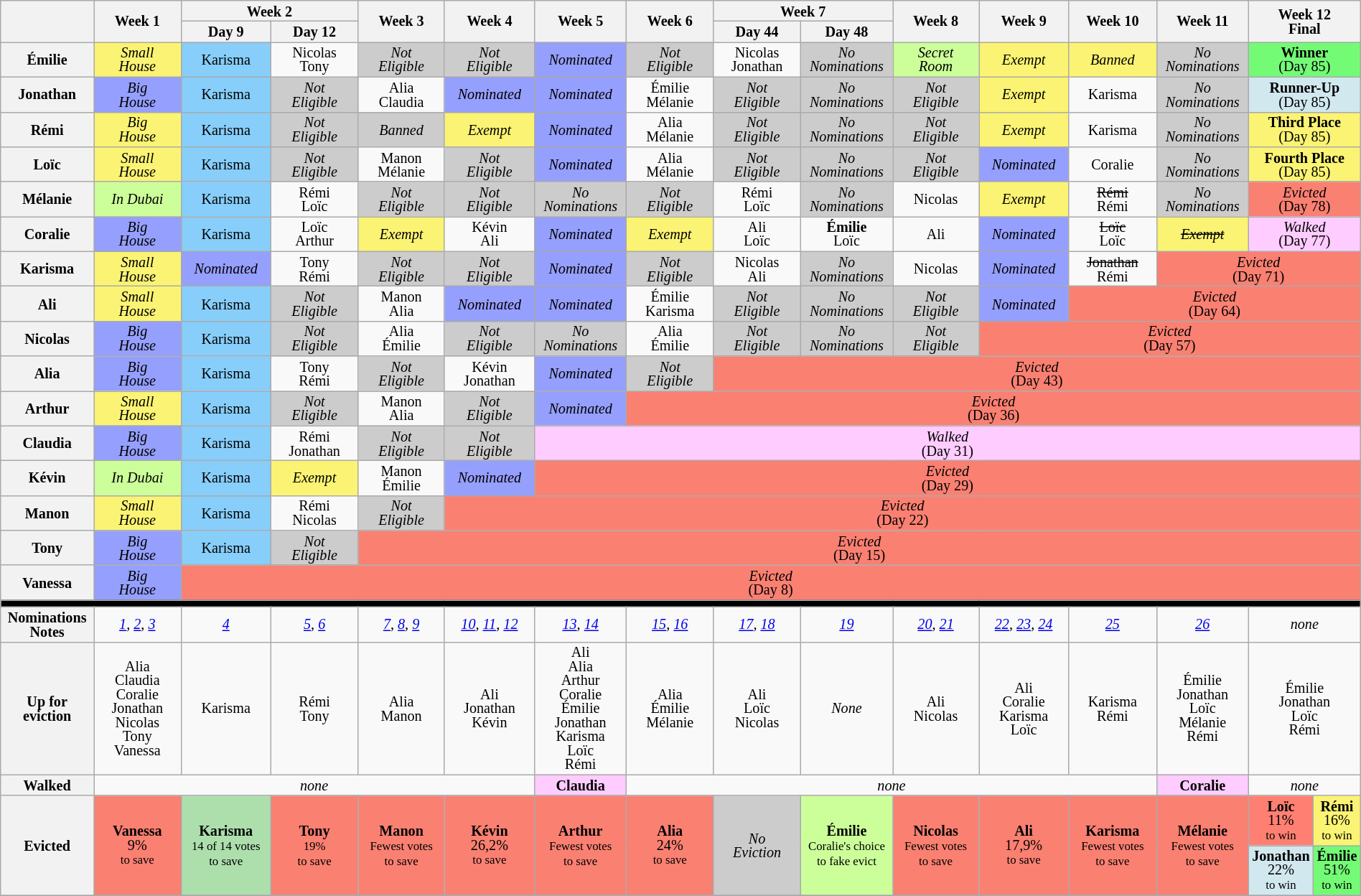<table class="wikitable" style="text-align:center; width:100%; font-size:84%; line-height:13px;">
<tr>
<th rowspan=2 style="width:7%"></th>
<th rowspan="2" style="width:7%">Week 1</th>
<th colspan="2" style="width:7%">Week 2</th>
<th rowspan="2" style="width:7%">Week 3</th>
<th rowspan="2" style="width:7%">Week 4</th>
<th rowspan="2" style="width:7%">Week 5</th>
<th rowspan="2" style="width:7%">Week 6</th>
<th colspan="2" style="width:7%">Week 7</th>
<th rowspan="2" style="width:7%">Week 8</th>
<th rowspan="2" style="width:7%">Week 9</th>
<th rowspan="2" style="width:7%">Week 10</th>
<th rowspan="2" style="width:7%">Week 11</th>
<th style="width:7%" rowspan="2"  colspan=2>Week 12<br>Final</th>
</tr>
<tr>
<th style="width:7%">Day 9</th>
<th style="width:7%">Day 12</th>
<th style="width:7%">Day 44</th>
<th style="width:7%">Day 48</th>
</tr>
<tr>
<th>Émilie</th>
<td style="background:#FBF373;"><em>Small<br>House</em></td>
<td bgcolor="#87CEFA">Karisma</td>
<td>Nicolas<br>Tony</td>
<td style="background:#CCCCCC; text-align:center"><em>Not<br>Eligible</em></td>
<td style="background:#CCCCCC; text-align:center"><em>Not<br>Eligible</em></td>
<td style="background:#959ffd; text-align:center"><em>Nominated</em></td>
<td style="background:#CCCCCC; text-align:center"><em>Not<br>Eligible</em></td>
<td>Nicolas<br>Jonathan</td>
<td style="background:#CCCCCC; text-align:center"><em>No<br>Nominations</em></td>
<td style="background:#CCFF99"><em>Secret<br>Room</em></td>
<td style="background:#FBF373;"><em>Exempt</em></td>
<td style="background:#FBF373;"><em>Banned</em></td>
<td style="background:#CCCCCC; text-align:center"><em>No<br>Nominations</em></td>
<td style="background:#73FB76;" text-align:center" colspan=2><strong>Winner</strong><br>(Day 85)</td>
</tr>
<tr>
<th>Jonathan</th>
<td style="background:#959ffd; text-align:center"><em>Big<br>House</em></td>
<td bgcolor="#87CEFA">Karisma</td>
<td style="background:#CCCCCC; text-align:center"><em>Not<br>Eligible</em></td>
<td>Alia<br>Claudia</td>
<td style="background:#959ffd; text-align:center"><em>Nominated</em></td>
<td style="background:#959ffd; text-align:center"><em>Nominated</em></td>
<td>Émilie<br>Mélanie</td>
<td style="background:#CCCCCC; text-align:center"><em>Not<br>Eligible</em></td>
<td style="background:#CCCCCC; text-align:center"><em>No<br>Nominations</em></td>
<td style="background:#CCCCCC; text-align:center"><em>Not<br>Eligible</em></td>
<td style="background:#FBF373;"><em>Exempt</em></td>
<td>Karisma</td>
<td style="background:#CCCCCC; text-align:center"><em>No<br>Nominations</em></td>
<td style="background:#D1E8EF;" text-align:center" colspan=2><strong>Runner-Up</strong><br>(Day 85)</td>
</tr>
<tr>
<th>Rémi</th>
<td style="background:#FBF373;"><em>Big<br>House</em></td>
<td bgcolor="#87CEFA">Karisma</td>
<td style="background:#CCCCCC; text-align:center"><em>Not<br>Eligible</em></td>
<td style="background:#CCCCCC; text-align:center"><em>Banned</em></td>
<td style="background:#FBF373;"><em>Exempt</em></td>
<td style="background:#959ffd; text-align:center"><em>Nominated</em></td>
<td>Alia<br>Mélanie</td>
<td style="background:#CCCCCC; text-align:center"><em>Not<br>Eligible</em></td>
<td style="background:#CCCCCC; text-align:center"><em>No<br>Nominations</em></td>
<td style="background:#CCCCCC; text-align:center"><em>Not<br>Eligible</em></td>
<td style="background:#FBF373;"><em>Exempt</em></td>
<td>Karisma</td>
<td style="background:#CCCCCC; text-align:center"><em>No<br>Nominations</em></td>
<td style="background:#FBF373;" text-align:center" colspan=2><strong>Third Place</strong><br>(Day 85)</td>
</tr>
<tr>
<th>Loïc</th>
<td style="background:#FBF373;"><em>Small<br>House</em></td>
<td bgcolor="#87CEFA">Karisma</td>
<td style="background:#CCCCCC; text-align:center"><em>Not<br>Eligible</em></td>
<td>Manon<br>Mélanie</td>
<td style="background:#CCCCCC; text-align:center"><em>Not<br>Eligible</em></td>
<td style="background:#959ffd; text-align:center"><em>Nominated</em></td>
<td>Alia<br>Mélanie</td>
<td style="background:#CCCCCC; text-align:center"><em>Not<br>Eligible</em></td>
<td style="background:#CCCCCC; text-align:center"><em>No<br>Nominations</em></td>
<td style="background:#CCCCCC; text-align:center"><em>Not<br>Eligible</em></td>
<td style="background:#959ffd; text-align:center"><em>Nominated</em></td>
<td>Coralie</td>
<td style="background:#CCCCCC; text-align:center"><em>No<br>Nominations</em></td>
<td style="background:#FBF373;" text-align:center" colspan=2><strong>Fourth Place</strong><br>(Day 85)</td>
</tr>
<tr>
<th>Mélanie</th>
<td bgcolor="CCFF99"><em>In Dubai</em></td>
<td bgcolor="#87CEFA">Karisma</td>
<td>Rémi<br>Loïc</td>
<td style="background:#CCCCCC; text-align:center"><em>Not<br>Eligible</em></td>
<td style="background:#CCCCCC; text-align:center"><em>Not<br>Eligible</em></td>
<td style="background:#CCCCCC; text-align:center"><em>No<br>Nominations</em></td>
<td style="background:#CCCCCC; text-align:center"><em>Not<br>Eligible</em></td>
<td>Rémi<br>Loïc</td>
<td style="background:#CCCCCC; text-align:center"><em>No<br>Nominations</em></td>
<td>Nicolas</td>
<td style="background:#FBF373;"><em>Exempt</em></td>
<td><s>Rémi</s><br>Rémi<br></td>
<td style="background:#CCCCCC; text-align:center"><em>No<br>Nominations</em></td>
<td colspan=2 style="background:#fa8072"><em>Evicted</em><br>(Day 78)</td>
</tr>
<tr>
<th>Coralie</th>
<td style="background:#959ffd; text-align:center"><em>Big<br>House</em></td>
<td bgcolor="#87CEFA">Karisma</td>
<td>Loïc<br>Arthur</td>
<td style="background:#FBF373;"><em>Exempt</em></td>
<td>Kévin<br>Ali</td>
<td style="background:#959ffd; text-align:center"><em>Nominated</em></td>
<td style="background:#FBF373;"><em>Exempt</em></td>
<td>Ali<br>Loïc</td>
<td><strong>Émilie</strong><br>Loïc<br></td>
<td>Ali</td>
<td style="background:#959ffd; text-align:center"><em>Nominated</em></td>
<td><s>Loïc</s><br>Loïc<br></td>
<td style="background:#FBF373;"><s><em>Exempt</em></s></td>
<td colspan=2 style="background:#FFCCFF"><em>Walked</em><br>(Day 77)</td>
</tr>
<tr>
<th>Karisma</th>
<td style="background:#FBF373;"><em>Small<br>House</em></td>
<td style="background:#959ffd; text-align:center"><em>Nominated</em></td>
<td>Tony<br>Rémi</td>
<td style="background:#CCCCCC; text-align:center"><em>Not<br>Eligible</em></td>
<td style="background:#CCCCCC; text-align:center"><em>Not<br>Eligible</em></td>
<td style="background:#959ffd; text-align:center"><em>Nominated</em></td>
<td style="background:#CCCCCC; text-align:center"><em>Not<br>Eligible</em></td>
<td>Nicolas<br>Ali</td>
<td style="background:#CCCCCC; text-align:center"><em>No<br>Nominations</em></td>
<td>Nicolas</td>
<td style="background:#959ffd; text-align:center"><em>Nominated</em></td>
<td><s>Jonathan</s><br>Rémi<br></td>
<td colspan=4 style="background:#fa8072"><em>Evicted</em><br>(Day 71)</td>
</tr>
<tr>
<th>Ali</th>
<td style="background:#FBF373;"><em>Small<br>House</em></td>
<td bgcolor="#87CEFA">Karisma</td>
<td style="background:#CCCCCC; text-align:center"><em>Not<br>Eligible</em></td>
<td>Manon<br>Alia</td>
<td style="background:#959ffd; text-align:center"><em>Nominated</em></td>
<td style="background:#959ffd; text-align:center"><em>Nominated</em></td>
<td>Émilie<br>Karisma</td>
<td style="background:#CCCCCC; text-align:center"><em>Not<br>Eligible</em></td>
<td style="background:#CCCCCC; text-align:center"><em>No<br>Nominations</em></td>
<td style="background:#CCCCCC; text-align:center"><em>Not<br>Eligible</em></td>
<td style="background:#959ffd; text-align:center"><em>Nominated</em></td>
<td colspan=5 style="background:#fa8072"><em>Evicted</em><br>(Day 64)</td>
</tr>
<tr>
<th>Nicolas</th>
<td style="background:#959ffd; text-align:center"><em>Big<br>House</em></td>
<td bgcolor="#87CEFA">Karisma</td>
<td style="background:#CCCCCC; text-align:center"><em>Not<br>Eligible</em></td>
<td>Alia<br>Émilie</td>
<td style="background:#CCCCCC; text-align:center"><em>Not<br>Eligible</em></td>
<td style="background:#CCCCCC; text-align:center"><em>No<br>Nominations</em></td>
<td>Alia<br>Émilie</td>
<td style="background:#CCCCCC; text-align:center"><em>Not<br>Eligible</em></td>
<td style="background:#CCCCCC; text-align:center"><em>No<br>Nominations</em></td>
<td style="background:#CCCCCC; text-align:center"><em>Not<br>Eligible</em></td>
<td colspan=6 style="background:#fa8072"><em>Evicted</em><br>(Day 57)</td>
</tr>
<tr>
<th>Alia</th>
<td style="background:#959ffd; text-align:center"><em>Big<br>House</em></td>
<td bgcolor="#87CEFA">Karisma</td>
<td>Tony<br>Rémi</td>
<td style="background:#CCCCCC; text-align:center"><em>Not<br>Eligible</em></td>
<td>Kévin<br>Jonathan</td>
<td style="background:#959ffd; text-align:center"><em>Nominated</em></td>
<td style="background:#CCCCCC; text-align:center"><em>Not<br>Eligible</em></td>
<td colspan=9 style="background:#fa8072"><em>Evicted</em><br>(Day 43)</td>
</tr>
<tr>
<th>Arthur</th>
<td style="background:#FBF373;"><em>Small<br>House</em></td>
<td bgcolor="#87CEFA">Karisma</td>
<td style="background:#CCCCCC; text-align:center"><em>Not<br>Eligible</em></td>
<td>Manon<br>Alia</td>
<td style="background:#CCCCCC; text-align:center"><em>Not<br>Eligible</em></td>
<td style="background:#959ffd; text-align:center"><em>Nominated</em></td>
<td colspan=9 style="background:#fa8072"><em>Evicted</em><br>(Day 36)</td>
</tr>
<tr>
<th>Claudia</th>
<td style="background:#959ffd; text-align:center"><em>Big<br>House</em></td>
<td bgcolor="#87CEFA">Karisma</td>
<td>Rémi<br>Jonathan</td>
<td style="background:#CCCCCC; text-align:center"><em>Not<br>Eligible</em></td>
<td style="background:#CCCCCC; text-align:center"><em>Not<br>Eligible</em></td>
<td colspan=10 style="background:#FFCCFF"><em>Walked</em><br>(Day 31)</td>
</tr>
<tr>
<th>Kévin</th>
<td bgcolor="CCFF99"><em>In Dubai</em></td>
<td bgcolor="#87CEFA">Karisma</td>
<td style="background:#FBF373;"><em>Exempt</em></td>
<td>Manon<br>Émilie</td>
<td style="background:#959ffd; text-align:center"><em>Nominated</em></td>
<td colspan=10 style="background:#fa8072"><em>Evicted</em><br>(Day 29)</td>
</tr>
<tr>
<th>Manon</th>
<td style="background:#FBF373;"><em>Small<br>House</em></td>
<td bgcolor="#87CEFA">Karisma</td>
<td>Rémi<br>Nicolas</td>
<td style="background:#CCCCCC; text-align:center"><em>Not<br>Eligible</em></td>
<td colspan=11 style="background:#fa8072"><em>Evicted</em><br>(Day 22)</td>
</tr>
<tr>
<th>Tony</th>
<td style="background:#959ffd; text-align:center"><em>Big<br>House</em></td>
<td bgcolor="#87CEFA">Karisma</td>
<td style="background:#CCCCCC; text-align:center"><em>Not<br>Eligible</em></td>
<td colspan=12 style="background:#fa8072"><em>Evicted</em><br>(Day 15)</td>
</tr>
<tr>
<th>Vanessa</th>
<td style="background:#959ffd; text-align:center"><em>Big<br>House</em></td>
<td colspan=14 style="background:#fa8072"><em>Evicted</em><br>(Day 8)</td>
</tr>
<tr>
<td colspan="17" style="background-color: black;"></td>
</tr>
<tr>
<th>Nominations<br>Notes</th>
<td><em><a href='#'>1</a></em>, <em><a href='#'>2</a></em>, <em><a href='#'>3</a></em></td>
<td><em><a href='#'>4</a></em></td>
<td><em><a href='#'>5</a></em>, <em><a href='#'>6</a></em></td>
<td><em><a href='#'>7</a></em>, <em><a href='#'>8</a></em>, <em><a href='#'>9</a></em></td>
<td><em><a href='#'>10</a></em>, <em><a href='#'>11</a></em>, <em><a href='#'>12</a></em></td>
<td><em><a href='#'>13</a></em>, <em><a href='#'>14</a></em></td>
<td><em><a href='#'>15</a></em>, <em><a href='#'>16</a></em></td>
<td><em><a href='#'>17</a></em>, <em><a href='#'>18</a></em></td>
<td><em><a href='#'>19</a></em></td>
<td><em><a href='#'>20</a></em>, <em><a href='#'>21</a></em></td>
<td><em><a href='#'>22</a></em>, <em><a href='#'>23</a></em>, <em><a href='#'>24</a></em></td>
<td><em><a href='#'>25</a></em></td>
<td><em><a href='#'>26</a></em></td>
<td colspan=2><em>none</em></td>
</tr>
<tr>
<th>Up for eviction</th>
<td>Alia<br>Claudia<br>Coralie<br>Jonathan<br>Nicolas<br>Tony<br>Vanessa</td>
<td>Karisma</td>
<td>Rémi<br>Tony</td>
<td>Alia<br>Manon</td>
<td>Ali<br>Jonathan<br>Kévin</td>
<td>Ali<br>Alia<br>Arthur<br>Coralie<br>Émilie<br>Jonathan<br>Karisma<br>Loïc<br>Rémi</td>
<td>Alia<br>Émilie<br>Mélanie</td>
<td>Ali<br>Loïc<br>Nicolas</td>
<td><em>None</em></td>
<td>Ali<br>Nicolas</td>
<td>Ali<br>Coralie<br>Karisma<br>Loïc</td>
<td>Karisma<br>Rémi</td>
<td>Émilie<br>Jonathan<br>Loïc<br>Mélanie<br>Rémi</td>
<td colspan=2>Émilie<br>Jonathan<br>Loïc<br>Rémi</td>
</tr>
<tr>
<th>Walked</th>
<td colspan="5"><em>none</em></td>
<td style="background:#FFCCFF"><strong>Claudia</strong></td>
<td colspan="6"><em>none</em></td>
<td style="background:#FFCCFF"><strong>Coralie</strong></td>
<td colspan="2"><em>none</em></td>
</tr>
<tr>
<th rowspan=2>Evicted</th>
<td style="background:#fa8072" rowspan=2><strong>Vanessa</strong><br>9%<br><small>to save</small></td>
<td style="background:#addfad" rowspan=2><strong>Karisma</strong><br><small>14 of 14 votes<br>to save</small></td>
<td style="background:#fa8072" rowspan=2><strong>Tony</strong><br><small>19% </small><br><small>to save</small></td>
<td style="background:#fa8072" rowspan=2><strong>Manon</strong><br><small>Fewest votes</small><br><small>to save</small></td>
<td style="background:#fa8072" rowspan=2><strong>Kévin</strong><br>26,2%<br><small>to save</small></td>
<td style="background:#fa8072" rowspan=2><strong>Arthur</strong><br><small>Fewest votes<br>to save</small></td>
<td style="background:#fa8072" rowspan=2><strong>Alia</strong><br>24%<br><small>to save</small></td>
<td style="background:#CCCCCC" rowspan=2><em>No<br>Eviction</em></td>
<td style="background:#CCFF99" rowspan=2><strong>Émilie</strong><br><small>Coralie's choice</small><br><small>to fake evict</small></td>
<td style="background:#fa8072" rowspan=2><strong>Nicolas</strong><br><small>Fewest votes<br>to save</small></td>
<td style="background:#fa8072" rowspan=2><strong>Ali</strong><br>17,9%<br><small>to save</small></td>
<td style="background:#fa8072" rowspan=2><strong>Karisma</strong><br><small>Fewest votes<br>to save</small></td>
<td style="background:#fa8072" rowspan=2><strong>Mélanie</strong><br><small>Fewest votes<br>to save</small></td>
<td style="background:#FF8072"><strong>Loïc</strong><br>11%<br><small>to win</small></td>
<td style="background:#FBF373"><strong>Rémi</strong><br>16%<br><small>to win</small></td>
</tr>
<tr>
<td style="background:#D1E8EF"><strong>Jonathan</strong><br>22%<br><small>to win</small></td>
<td style="background:#73FB76"><strong>Émilie</strong><br>51%<br><small>to win</small></td>
</tr>
<tr>
</tr>
</table>
